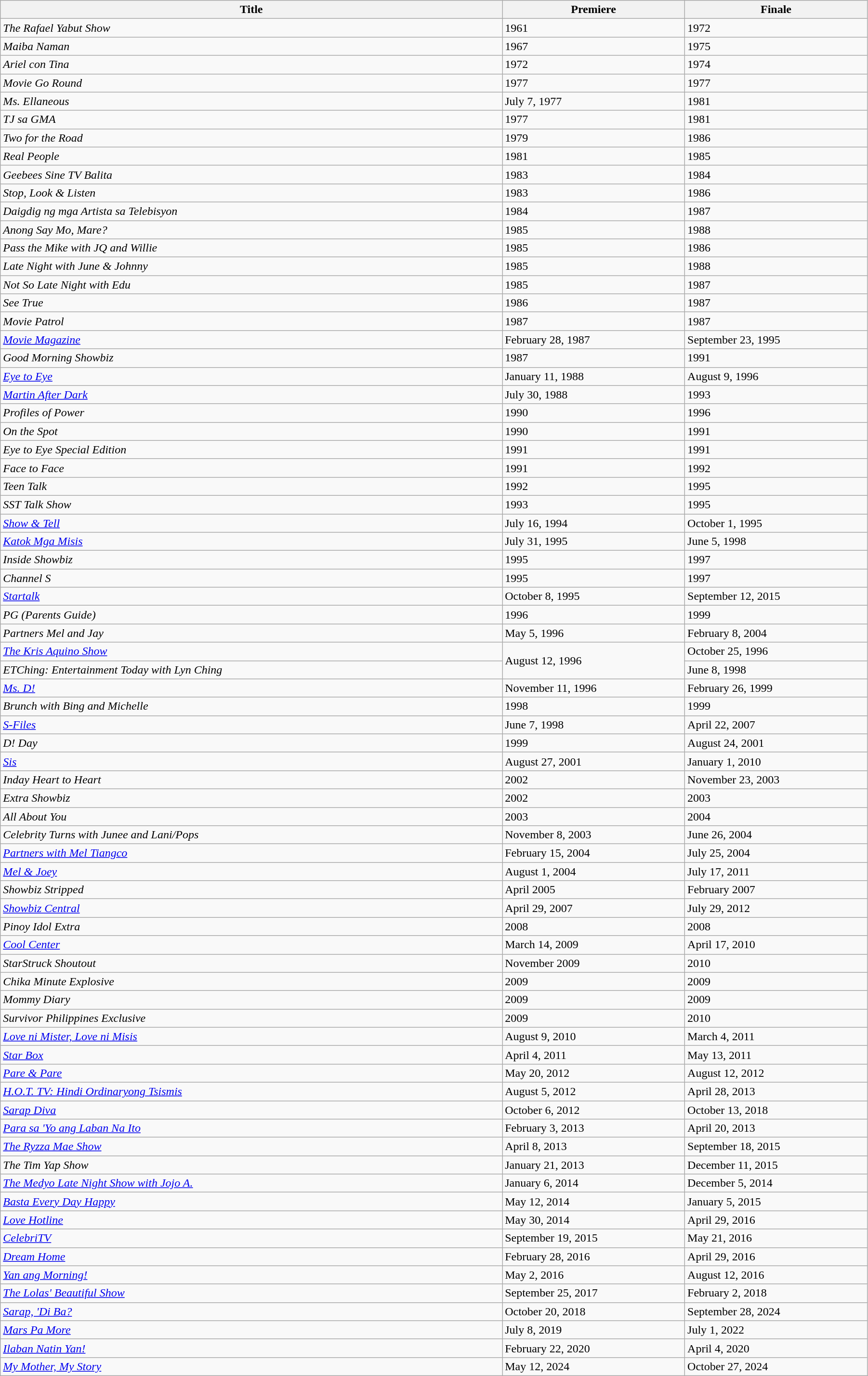<table class="wikitable sortable" width="95%">
<tr>
<th style="width:55%;">Title</th>
<th style="width:20%;">Premiere</th>
<th style="width:20%;">Finale</th>
</tr>
<tr>
<td><em>The Rafael Yabut Show</em></td>
<td>1961</td>
<td>1972</td>
</tr>
<tr>
<td><em>Maiba Naman</em></td>
<td>1967</td>
<td>1975</td>
</tr>
<tr>
<td><em>Ariel con Tina</em></td>
<td>1972</td>
<td>1974</td>
</tr>
<tr>
<td><em>Movie Go Round</em></td>
<td>1977</td>
<td>1977</td>
</tr>
<tr>
<td><em>Ms. Ellaneous</em></td>
<td>July 7, 1977</td>
<td>1981</td>
</tr>
<tr>
<td><em>TJ sa GMA</em></td>
<td>1977</td>
<td>1981</td>
</tr>
<tr>
<td><em>Two for the Road</em></td>
<td>1979</td>
<td>1986</td>
</tr>
<tr>
<td><em>Real People</em></td>
<td>1981</td>
<td>1985</td>
</tr>
<tr>
<td><em>Geebees Sine TV Balita</em></td>
<td>1983</td>
<td>1984</td>
</tr>
<tr>
<td><em>Stop, Look & Listen</em></td>
<td>1983</td>
<td>1986</td>
</tr>
<tr>
<td><em>Daigdig ng mga Artista sa Telebisyon</em></td>
<td>1984</td>
<td>1987</td>
</tr>
<tr>
<td><em>Anong Say Mo, Mare?</em></td>
<td>1985</td>
<td>1988</td>
</tr>
<tr>
<td><em>Pass the Mike with JQ and Willie</em></td>
<td>1985</td>
<td>1986</td>
</tr>
<tr>
<td><em>Late Night with June & Johnny</em></td>
<td>1985</td>
<td>1988</td>
</tr>
<tr>
<td><em>Not So Late Night with Edu</em></td>
<td>1985</td>
<td>1987</td>
</tr>
<tr>
<td><em>See True</em></td>
<td>1986</td>
<td>1987</td>
</tr>
<tr>
<td><em>Movie Patrol</em></td>
<td>1987</td>
<td>1987</td>
</tr>
<tr>
<td><em><a href='#'>Movie Magazine</a></em></td>
<td>February 28, 1987</td>
<td>September 23, 1995</td>
</tr>
<tr>
<td><em>Good Morning Showbiz</em></td>
<td>1987</td>
<td>1991</td>
</tr>
<tr>
<td><em><a href='#'>Eye to Eye</a></em></td>
<td>January 11, 1988</td>
<td>August 9, 1996</td>
</tr>
<tr>
<td><em><a href='#'>Martin After Dark</a></em></td>
<td>July 30, 1988</td>
<td>1993</td>
</tr>
<tr>
<td><em>Profiles of Power</em></td>
<td>1990</td>
<td>1996</td>
</tr>
<tr>
<td><em>On the Spot</em></td>
<td>1990</td>
<td>1991</td>
</tr>
<tr>
<td><em>Eye to Eye Special Edition</em></td>
<td>1991</td>
<td>1991</td>
</tr>
<tr>
<td><em>Face to Face</em></td>
<td>1991</td>
<td>1992</td>
</tr>
<tr>
<td><em>Teen Talk</em></td>
<td>1992</td>
<td>1995</td>
</tr>
<tr>
<td><em>SST Talk Show</em></td>
<td>1993</td>
<td>1995</td>
</tr>
<tr>
<td><em><a href='#'>Show & Tell</a></em></td>
<td>July 16, 1994</td>
<td>October 1, 1995</td>
</tr>
<tr>
<td><em><a href='#'>Katok Mga Misis</a></em></td>
<td>July 31, 1995</td>
<td>June 5, 1998</td>
</tr>
<tr>
<td><em>Inside Showbiz</em></td>
<td>1995</td>
<td>1997</td>
</tr>
<tr>
<td><em>Channel S</em></td>
<td>1995</td>
<td>1997</td>
</tr>
<tr>
<td><em><a href='#'>Startalk</a></em></td>
<td>October 8, 1995</td>
<td>September 12, 2015</td>
</tr>
<tr>
<td><em>PG (Parents Guide)</em></td>
<td>1996</td>
<td>1999</td>
</tr>
<tr>
<td><em>Partners Mel and Jay</em></td>
<td>May 5, 1996</td>
<td>February 8, 2004</td>
</tr>
<tr>
<td><em><a href='#'>The Kris Aquino Show</a></em></td>
<td rowspan=2>August 12, 1996</td>
<td>October 25, 1996</td>
</tr>
<tr>
<td><em>ETChing: Entertainment Today with Lyn Ching</em></td>
<td>June 8, 1998</td>
</tr>
<tr>
<td><em><a href='#'>Ms. D!</a></em></td>
<td>November 11, 1996</td>
<td>February 26, 1999</td>
</tr>
<tr>
<td><em>Brunch with Bing and Michelle</em></td>
<td>1998</td>
<td>1999</td>
</tr>
<tr>
<td><em><a href='#'>S-Files</a></em></td>
<td>June 7, 1998</td>
<td>April 22, 2007</td>
</tr>
<tr>
<td><em>D! Day</em></td>
<td>1999</td>
<td>August 24, 2001</td>
</tr>
<tr>
<td><em><a href='#'>Sis</a></em></td>
<td>August 27, 2001</td>
<td>January 1, 2010</td>
</tr>
<tr>
<td><em>Inday Heart to Heart</em></td>
<td>2002</td>
<td>November 23, 2003</td>
</tr>
<tr>
<td><em>Extra Showbiz</em></td>
<td>2002</td>
<td>2003</td>
</tr>
<tr>
<td><em>All About You</em></td>
<td>2003</td>
<td>2004</td>
</tr>
<tr>
<td><em>Celebrity Turns with Junee and Lani/Pops</em></td>
<td>November 8, 2003</td>
<td>June 26, 2004</td>
</tr>
<tr>
<td><em><a href='#'>Partners with Mel Tiangco</a></em></td>
<td>February 15, 2004</td>
<td>July 25, 2004</td>
</tr>
<tr>
<td><em><a href='#'>Mel & Joey</a></em></td>
<td>August 1, 2004</td>
<td>July 17, 2011</td>
</tr>
<tr>
<td><em>Showbiz Stripped</em></td>
<td>April 2005</td>
<td>February 2007</td>
</tr>
<tr>
<td><em><a href='#'>Showbiz Central</a></em></td>
<td>April 29, 2007</td>
<td>July 29, 2012</td>
</tr>
<tr>
<td><em>Pinoy Idol Extra</em></td>
<td>2008</td>
<td>2008</td>
</tr>
<tr>
<td><em><a href='#'>Cool Center</a></em></td>
<td>March 14, 2009</td>
<td>April 17, 2010</td>
</tr>
<tr>
<td><em>StarStruck Shoutout</em></td>
<td>November 2009</td>
<td>2010</td>
</tr>
<tr>
<td><em>Chika Minute Explosive</em></td>
<td>2009</td>
<td>2009</td>
</tr>
<tr>
<td><em>Mommy Diary</em></td>
<td>2009</td>
<td>2009</td>
</tr>
<tr>
<td><em>Survivor Philippines Exclusive</em></td>
<td>2009</td>
<td>2010</td>
</tr>
<tr>
<td><em><a href='#'>Love ni Mister, Love ni Misis</a></em></td>
<td>August 9, 2010</td>
<td>March 4, 2011</td>
</tr>
<tr>
<td><em><a href='#'>Star Box</a></em></td>
<td>April 4, 2011</td>
<td>May 13, 2011</td>
</tr>
<tr>
<td><em><a href='#'>Pare & Pare</a></em></td>
<td>May 20, 2012</td>
<td>August 12, 2012</td>
</tr>
<tr>
<td><em><a href='#'>H.O.T. TV: Hindi Ordinaryong Tsismis</a></em></td>
<td>August 5, 2012</td>
<td>April 28, 2013</td>
</tr>
<tr>
<td><em><a href='#'>Sarap Diva</a></em></td>
<td>October 6, 2012</td>
<td>October 13, 2018</td>
</tr>
<tr>
<td><em><a href='#'>Para sa 'Yo ang Laban Na Ito</a></em></td>
<td>February 3, 2013</td>
<td>April 20, 2013</td>
</tr>
<tr>
<td><em><a href='#'>The Ryzza Mae Show</a></em></td>
<td>April 8, 2013</td>
<td>September 18, 2015</td>
</tr>
<tr>
<td><em>The Tim Yap Show</em></td>
<td>January 21, 2013</td>
<td>December 11, 2015</td>
</tr>
<tr>
<td><em><a href='#'>The Medyo Late Night Show with Jojo A.</a></em></td>
<td>January 6, 2014</td>
<td>December 5, 2014</td>
</tr>
<tr>
<td><em><a href='#'>Basta Every Day Happy</a></em></td>
<td>May 12, 2014</td>
<td>January 5, 2015</td>
</tr>
<tr>
<td><em><a href='#'>Love Hotline</a></em></td>
<td>May 30, 2014</td>
<td>April 29, 2016</td>
</tr>
<tr>
<td><em><a href='#'>CelebriTV</a></em></td>
<td>September 19, 2015</td>
<td>May 21, 2016</td>
</tr>
<tr>
<td><em><a href='#'>Dream Home</a></em></td>
<td>February 28, 2016</td>
<td>April 29, 2016</td>
</tr>
<tr>
<td><em><a href='#'>Yan ang Morning!</a></em></td>
<td>May 2, 2016</td>
<td>August 12, 2016</td>
</tr>
<tr>
<td><em><a href='#'>The Lolas' Beautiful Show</a></em></td>
<td>September 25, 2017</td>
<td>February 2, 2018</td>
</tr>
<tr>
<td><em><a href='#'>Sarap, 'Di Ba?</a></em></td>
<td>October 20, 2018</td>
<td>September 28, 2024</td>
</tr>
<tr>
<td><em><a href='#'>Mars Pa More</a></em></td>
<td>July 8, 2019</td>
<td>July 1, 2022</td>
</tr>
<tr>
<td><em><a href='#'>Ilaban Natin Yan!</a></em></td>
<td>February 22, 2020</td>
<td>April 4, 2020</td>
</tr>
<tr>
<td><em><a href='#'>My Mother, My Story</a></em></td>
<td>May 12, 2024</td>
<td>October 27, 2024</td>
</tr>
</table>
